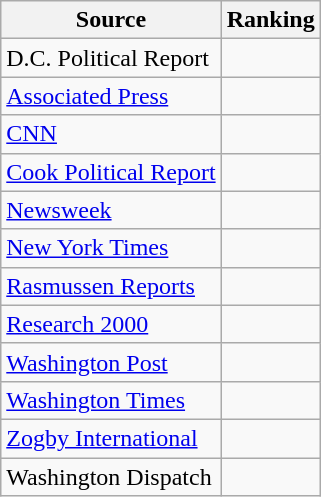<table class="wikitable">
<tr>
<th>Source</th>
<th>Ranking</th>
</tr>
<tr>
<td>D.C. Political Report</td>
<td></td>
</tr>
<tr>
<td><a href='#'>Associated Press</a></td>
<td></td>
</tr>
<tr>
<td><a href='#'>CNN</a></td>
<td></td>
</tr>
<tr>
<td><a href='#'>Cook Political Report</a></td>
<td></td>
</tr>
<tr>
<td><a href='#'>Newsweek</a></td>
<td></td>
</tr>
<tr>
<td><a href='#'>New York Times</a></td>
<td></td>
</tr>
<tr>
<td><a href='#'>Rasmussen Reports</a></td>
<td></td>
</tr>
<tr>
<td><a href='#'>Research 2000</a></td>
<td></td>
</tr>
<tr>
<td><a href='#'>Washington Post</a></td>
<td></td>
</tr>
<tr>
<td><a href='#'>Washington Times</a></td>
<td></td>
</tr>
<tr>
<td><a href='#'>Zogby International</a></td>
<td></td>
</tr>
<tr>
<td>Washington Dispatch</td>
<td></td>
</tr>
</table>
